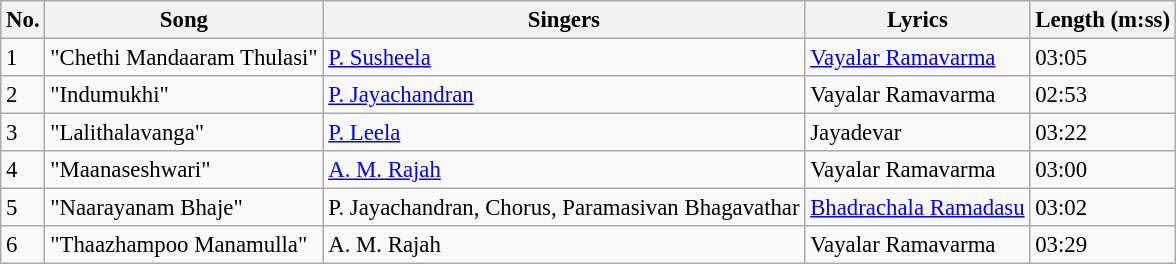<table class="wikitable" style="font-size:95%;">
<tr>
<th>No.</th>
<th>Song</th>
<th>Singers</th>
<th>Lyrics</th>
<th>Length (m:ss)</th>
</tr>
<tr>
<td>1</td>
<td>"Chethi Mandaaram Thulasi"</td>
<td><a href='#'>P. Susheela</a></td>
<td><a href='#'>Vayalar Ramavarma</a></td>
<td>03:05</td>
</tr>
<tr>
<td>2</td>
<td>"Indumukhi"</td>
<td><a href='#'>P. Jayachandran</a></td>
<td>Vayalar Ramavarma</td>
<td>02:53</td>
</tr>
<tr>
<td>3</td>
<td>"Lalithalavanga"</td>
<td><a href='#'>P. Leela</a></td>
<td>Jayadevar</td>
<td>03:22</td>
</tr>
<tr>
<td>4</td>
<td>"Maanaseshwari"</td>
<td><a href='#'>A. M. Rajah</a></td>
<td>Vayalar Ramavarma</td>
<td>03:00</td>
</tr>
<tr>
<td>5</td>
<td>"Naarayanam Bhaje"</td>
<td>P. Jayachandran, Chorus, Paramasivan Bhagavathar</td>
<td><a href='#'>Bhadrachala Ramadasu</a></td>
<td>03:02</td>
</tr>
<tr>
<td>6</td>
<td>"Thaazhampoo Manamulla"</td>
<td>A. M. Rajah</td>
<td>Vayalar Ramavarma</td>
<td>03:29</td>
</tr>
</table>
